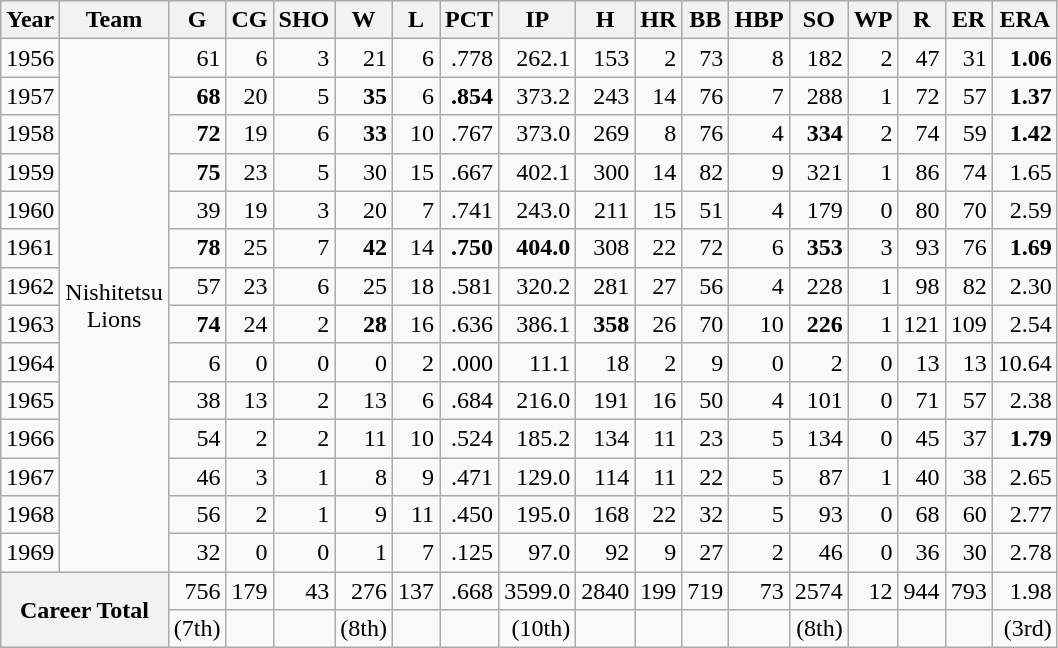<table class="wikitable" style="text-align:right;">
<tr>
<th>Year</th>
<th>Team</th>
<th>G</th>
<th>CG</th>
<th>SHO</th>
<th>W</th>
<th>L</th>
<th>PCT</th>
<th>IP</th>
<th>H</th>
<th>HR</th>
<th>BB</th>
<th>HBP</th>
<th>SO</th>
<th>WP</th>
<th>R</th>
<th>ER</th>
<th>ERA</th>
</tr>
<tr>
<td>1956</td>
<td rowspan="14" style="text-align:center;">Nishitetsu <br>Lions</td>
<td>61</td>
<td>6</td>
<td>3</td>
<td>21</td>
<td>6</td>
<td>.778</td>
<td>262.1</td>
<td>153</td>
<td>2</td>
<td>73</td>
<td>8</td>
<td>182</td>
<td>2</td>
<td>47</td>
<td>31</td>
<td><strong>1.06</strong></td>
</tr>
<tr>
<td>1957</td>
<td><strong>68</strong></td>
<td>20</td>
<td>5</td>
<td><strong>35</strong></td>
<td>6</td>
<td><strong>.854</strong></td>
<td>373.2</td>
<td>243</td>
<td>14</td>
<td>76</td>
<td>7</td>
<td>288</td>
<td>1</td>
<td>72</td>
<td>57</td>
<td><strong>1.37</strong></td>
</tr>
<tr>
<td>1958</td>
<td><strong>72</strong></td>
<td>19</td>
<td>6</td>
<td><strong>33</strong></td>
<td>10</td>
<td>.767</td>
<td>373.0</td>
<td>269</td>
<td>8</td>
<td>76</td>
<td>4</td>
<td><strong>334</strong></td>
<td>2</td>
<td>74</td>
<td>59</td>
<td><strong>1.42</strong></td>
</tr>
<tr>
<td>1959</td>
<td><strong>75</strong></td>
<td>23</td>
<td>5</td>
<td>30</td>
<td>15</td>
<td>.667</td>
<td>402.1</td>
<td>300</td>
<td>14</td>
<td>82</td>
<td>9</td>
<td>321</td>
<td>1</td>
<td>86</td>
<td>74</td>
<td>1.65</td>
</tr>
<tr>
<td>1960</td>
<td>39</td>
<td>19</td>
<td>3</td>
<td>20</td>
<td>7</td>
<td>.741</td>
<td>243.0</td>
<td>211</td>
<td>15</td>
<td>51</td>
<td>4</td>
<td>179</td>
<td>0</td>
<td>80</td>
<td>70</td>
<td>2.59</td>
</tr>
<tr>
<td>1961</td>
<td><strong>78</strong></td>
<td>25</td>
<td>7</td>
<td><strong>42</strong></td>
<td>14</td>
<td><strong>.750</strong></td>
<td><strong>404.0</strong></td>
<td>308</td>
<td>22</td>
<td>72</td>
<td>6</td>
<td><strong>353</strong></td>
<td>3</td>
<td>93</td>
<td>76</td>
<td><strong>1.69</strong></td>
</tr>
<tr>
<td>1962</td>
<td>57</td>
<td>23</td>
<td>6</td>
<td>25</td>
<td>18</td>
<td>.581</td>
<td>320.2</td>
<td>281</td>
<td>27</td>
<td>56</td>
<td>4</td>
<td>228</td>
<td>1</td>
<td>98</td>
<td>82</td>
<td>2.30</td>
</tr>
<tr>
<td>1963</td>
<td><strong>74</strong></td>
<td>24</td>
<td>2</td>
<td><strong>28</strong></td>
<td>16</td>
<td>.636</td>
<td>386.1</td>
<td><strong>358</strong></td>
<td>26</td>
<td>70</td>
<td>10</td>
<td><strong>226</strong></td>
<td>1</td>
<td>121</td>
<td>109</td>
<td>2.54</td>
</tr>
<tr>
<td>1964</td>
<td>6</td>
<td>0</td>
<td>0</td>
<td>0</td>
<td>2</td>
<td>.000</td>
<td>11.1</td>
<td>18</td>
<td>2</td>
<td>9</td>
<td>0</td>
<td>2</td>
<td>0</td>
<td>13</td>
<td>13</td>
<td>10.64</td>
</tr>
<tr>
<td>1965</td>
<td>38</td>
<td>13</td>
<td>2</td>
<td>13</td>
<td>6</td>
<td>.684</td>
<td>216.0</td>
<td>191</td>
<td>16</td>
<td>50</td>
<td>4</td>
<td>101</td>
<td>0</td>
<td>71</td>
<td>57</td>
<td>2.38</td>
</tr>
<tr>
<td>1966</td>
<td>54</td>
<td>2</td>
<td>2</td>
<td>11</td>
<td>10</td>
<td>.524</td>
<td>185.2</td>
<td>134</td>
<td>11</td>
<td>23</td>
<td>5</td>
<td>134</td>
<td>0</td>
<td>45</td>
<td>37</td>
<td><strong>1.79</strong></td>
</tr>
<tr>
<td>1967</td>
<td>46</td>
<td>3</td>
<td>1</td>
<td>8</td>
<td>9</td>
<td>.471</td>
<td>129.0</td>
<td>114</td>
<td>11</td>
<td>22</td>
<td>5</td>
<td>87</td>
<td>1</td>
<td>40</td>
<td>38</td>
<td>2.65</td>
</tr>
<tr>
<td>1968</td>
<td>56</td>
<td>2</td>
<td>1</td>
<td>9</td>
<td>11</td>
<td>.450</td>
<td>195.0</td>
<td>168</td>
<td>22</td>
<td>32</td>
<td>5</td>
<td>93</td>
<td>0</td>
<td>68</td>
<td>60</td>
<td>2.77</td>
</tr>
<tr>
<td>1969</td>
<td>32</td>
<td>0</td>
<td>0</td>
<td>1</td>
<td>7</td>
<td>.125</td>
<td>97.0</td>
<td>92</td>
<td>9</td>
<td>27</td>
<td>2</td>
<td>46</td>
<td>0</td>
<td>36</td>
<td>30</td>
<td>2.78</td>
</tr>
<tr>
<th rowspan="2" colspan="2">Career Total</th>
<td>756</td>
<td>179</td>
<td>43</td>
<td>276</td>
<td>137</td>
<td>.668</td>
<td>3599.0</td>
<td>2840</td>
<td>199</td>
<td>719</td>
<td>73</td>
<td>2574</td>
<td>12</td>
<td>944</td>
<td>793</td>
<td>1.98</td>
</tr>
<tr>
<td>(7th)</td>
<td></td>
<td></td>
<td>(8th)</td>
<td></td>
<td></td>
<td>(10th)</td>
<td></td>
<td></td>
<td></td>
<td></td>
<td>(8th)</td>
<td></td>
<td></td>
<td></td>
<td>(3rd)</td>
</tr>
</table>
